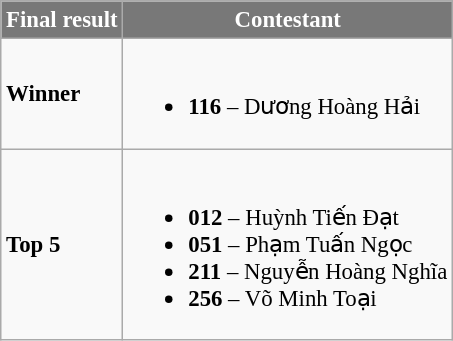<table class="wikitable sortable" style="font-size: 95%;">
<tr>
<th style="background-color:#787878;color:#FFFFFF;">Final result</th>
<th style="background-color:#787878;color:#FFFFFF;">Contestant</th>
</tr>
<tr>
<td><strong>Winner</strong></td>
<td><br><ul><li><strong>116</strong> – Dương Hoàng Hải</li></ul></td>
</tr>
<tr>
<td><strong>Top 5</strong></td>
<td><br><ul><li><strong>012</strong> – Huỳnh Tiến Đạt</li><li><strong>051</strong> – Phạm Tuấn Ngọc</li><li><strong>211</strong> – Nguyễn Hoàng Nghĩa</li><li><strong>256</strong> – Võ Minh Toại</li></ul></td>
</tr>
</table>
